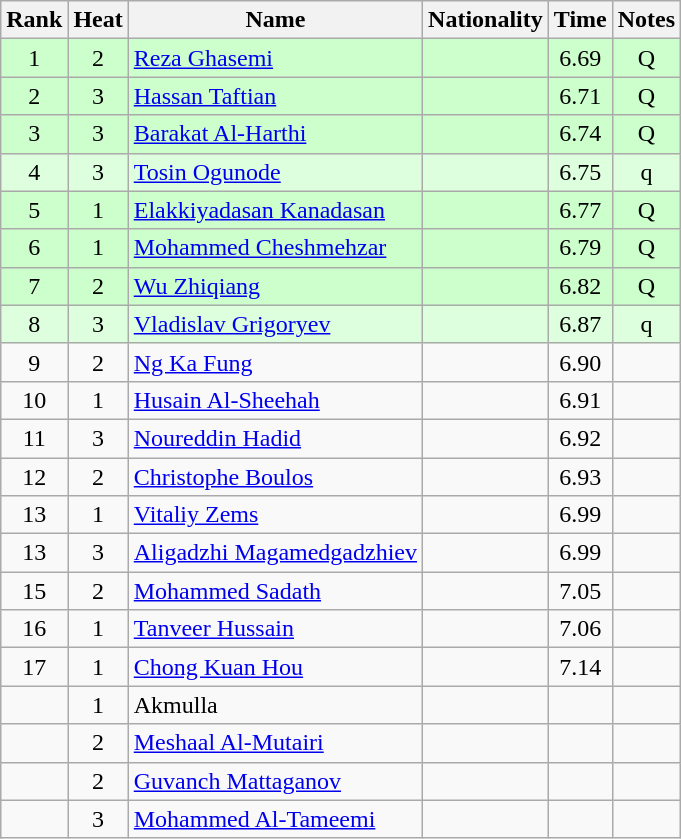<table class="wikitable sortable" style="text-align:center">
<tr>
<th>Rank</th>
<th>Heat</th>
<th>Name</th>
<th>Nationality</th>
<th>Time</th>
<th>Notes</th>
</tr>
<tr bgcolor=ccffcc>
<td>1</td>
<td>2</td>
<td align=left><a href='#'>Reza Ghasemi</a></td>
<td align=left></td>
<td>6.69</td>
<td>Q</td>
</tr>
<tr bgcolor=ccffcc>
<td>2</td>
<td>3</td>
<td align=left><a href='#'>Hassan Taftian</a></td>
<td align=left></td>
<td>6.71</td>
<td>Q</td>
</tr>
<tr bgcolor=ccffcc>
<td>3</td>
<td>3</td>
<td align=left><a href='#'>Barakat Al-Harthi</a></td>
<td align=left></td>
<td>6.74</td>
<td>Q</td>
</tr>
<tr bgcolor=ddffdd>
<td>4</td>
<td>3</td>
<td align=left><a href='#'>Tosin Ogunode</a></td>
<td align=left></td>
<td>6.75</td>
<td>q</td>
</tr>
<tr bgcolor=ccffcc>
<td>5</td>
<td>1</td>
<td align=left><a href='#'>Elakkiyadasan Kanadasan</a></td>
<td align=left></td>
<td>6.77</td>
<td>Q</td>
</tr>
<tr bgcolor=ccffcc>
<td>6</td>
<td>1</td>
<td align=left><a href='#'>Mohammed Cheshmehzar</a></td>
<td align=left></td>
<td>6.79</td>
<td>Q</td>
</tr>
<tr bgcolor=ccffcc>
<td>7</td>
<td>2</td>
<td align=left><a href='#'>Wu Zhiqiang</a></td>
<td align=left></td>
<td>6.82</td>
<td>Q</td>
</tr>
<tr bgcolor=ddffdd>
<td>8</td>
<td>3</td>
<td align=left><a href='#'>Vladislav Grigoryev</a></td>
<td align=left></td>
<td>6.87</td>
<td>q</td>
</tr>
<tr>
<td>9</td>
<td>2</td>
<td align=left><a href='#'>Ng Ka Fung</a></td>
<td align=left></td>
<td>6.90</td>
<td></td>
</tr>
<tr>
<td>10</td>
<td>1</td>
<td align=left><a href='#'>Husain Al-Sheehah</a></td>
<td align=left></td>
<td>6.91</td>
<td></td>
</tr>
<tr>
<td>11</td>
<td>3</td>
<td align=left><a href='#'>Noureddin Hadid</a></td>
<td align=left></td>
<td>6.92</td>
<td></td>
</tr>
<tr>
<td>12</td>
<td>2</td>
<td align=left><a href='#'>Christophe Boulos</a></td>
<td align=left></td>
<td>6.93</td>
<td></td>
</tr>
<tr>
<td>13</td>
<td>1</td>
<td align=left><a href='#'>Vitaliy Zems</a></td>
<td align=left></td>
<td>6.99</td>
<td></td>
</tr>
<tr>
<td>13</td>
<td>3</td>
<td align=left><a href='#'>Aligadzhi Magamedgadzhiev</a></td>
<td align=left></td>
<td>6.99</td>
<td></td>
</tr>
<tr>
<td>15</td>
<td>2</td>
<td align=left><a href='#'>Mohammed Sadath</a></td>
<td align=left></td>
<td>7.05</td>
<td></td>
</tr>
<tr>
<td>16</td>
<td>1</td>
<td align=left><a href='#'>Tanveer Hussain</a></td>
<td align=left></td>
<td>7.06</td>
<td></td>
</tr>
<tr>
<td>17</td>
<td>1</td>
<td align=left><a href='#'>Chong Kuan Hou</a></td>
<td align=left></td>
<td>7.14</td>
<td></td>
</tr>
<tr>
<td></td>
<td>1</td>
<td align=left>Akmulla</td>
<td align=left></td>
<td></td>
<td></td>
</tr>
<tr>
<td></td>
<td>2</td>
<td align=left><a href='#'>Meshaal Al-Mutairi</a></td>
<td align=left></td>
<td></td>
<td></td>
</tr>
<tr>
<td></td>
<td>2</td>
<td align=left><a href='#'>Guvanch Mattaganov</a></td>
<td align=left></td>
<td></td>
<td></td>
</tr>
<tr>
<td></td>
<td>3</td>
<td align=left><a href='#'>Mohammed Al-Tameemi</a></td>
<td align=left></td>
<td></td>
<td></td>
</tr>
</table>
